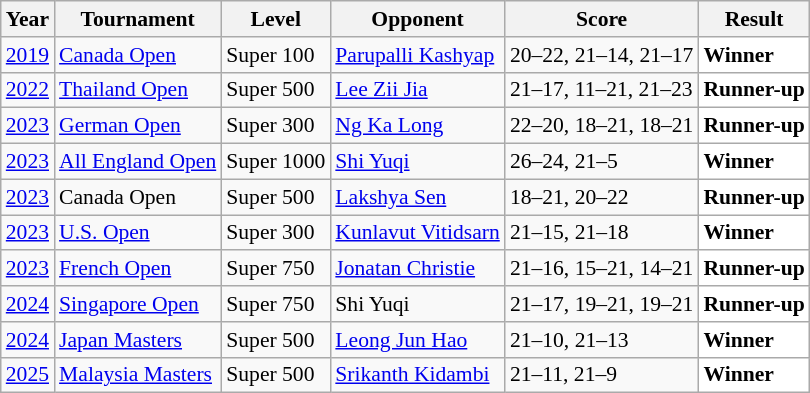<table class="sortable wikitable" style="font-size: 90%;">
<tr>
<th>Year</th>
<th>Tournament</th>
<th>Level</th>
<th>Opponent</th>
<th>Score</th>
<th>Result</th>
</tr>
<tr>
<td align="center"><a href='#'>2019</a></td>
<td align="left"><a href='#'>Canada Open</a></td>
<td align="left">Super 100</td>
<td align="left"> <a href='#'>Parupalli Kashyap</a></td>
<td align="left">20–22,  21–14, 21–17</td>
<td style="text-align:left; background:white"> <strong>Winner</strong></td>
</tr>
<tr>
<td align="center"><a href='#'>2022</a></td>
<td align="left"><a href='#'>Thailand Open</a></td>
<td align="left">Super 500</td>
<td align="left"> <a href='#'>Lee Zii Jia</a></td>
<td align="left">21–17, 11–21, 21–23</td>
<td style="text-align:left; background:white"> <strong>Runner-up</strong></td>
</tr>
<tr>
<td align="center"><a href='#'>2023</a></td>
<td align="left"><a href='#'>German Open</a></td>
<td align="left">Super 300</td>
<td align="left"> <a href='#'>Ng Ka Long</a></td>
<td align="left">22–20, 18–21, 18–21</td>
<td style="text-align:left; background:white"> <strong>Runner-up</strong></td>
</tr>
<tr>
<td align="center"><a href='#'>2023</a></td>
<td align="left"><a href='#'>All England Open</a></td>
<td align="left">Super 1000</td>
<td align="left"> <a href='#'>Shi Yuqi</a></td>
<td align="left">26–24, 21–5</td>
<td style="text-align:left; background:white"> <strong>Winner</strong></td>
</tr>
<tr>
<td align="center"><a href='#'>2023</a></td>
<td align="left">Canada Open</td>
<td align="left">Super 500</td>
<td align="left"> <a href='#'>Lakshya Sen</a></td>
<td align="left">18–21, 20–22</td>
<td style="text-align:left; background:white"> <strong>Runner-up</strong></td>
</tr>
<tr>
<td align="center"><a href='#'>2023</a></td>
<td align="left"><a href='#'>U.S. Open</a></td>
<td align="left">Super 300</td>
<td align="left"> <a href='#'>Kunlavut Vitidsarn</a></td>
<td align="left">21–15, 21–18</td>
<td style="text-align:left; background:white"> <strong>Winner</strong></td>
</tr>
<tr>
<td align="center"><a href='#'>2023</a></td>
<td align="left"><a href='#'>French Open</a></td>
<td align="left">Super 750</td>
<td align="left"> <a href='#'>Jonatan Christie</a></td>
<td align="left">21–16, 15–21, 14–21</td>
<td style="text-align:left; background:white"> <strong>Runner-up</strong></td>
</tr>
<tr>
<td align="center"><a href='#'>2024</a></td>
<td align="left"><a href='#'>Singapore Open</a></td>
<td align="left">Super 750</td>
<td align="left"> Shi Yuqi</td>
<td align="left">21–17, 19–21, 19–21</td>
<td style="text-align:left; background:white"> <strong>Runner-up</strong></td>
</tr>
<tr>
<td align="center"><a href='#'>2024</a></td>
<td align="left"><a href='#'>Japan Masters</a></td>
<td align="left">Super 500</td>
<td align="left"> <a href='#'>Leong Jun Hao</a></td>
<td align="left">21–10, 21–13</td>
<td style="text-align:left; background:white"> <strong>Winner</strong></td>
</tr>
<tr>
<td align="center"><a href='#'>2025</a></td>
<td align="left"><a href='#'>Malaysia Masters</a></td>
<td align="left">Super 500</td>
<td align="left"> <a href='#'>Srikanth Kidambi</a></td>
<td align="left">21–11, 21–9</td>
<td style="text-align:left; background:white"> <strong>Winner</strong></td>
</tr>
</table>
